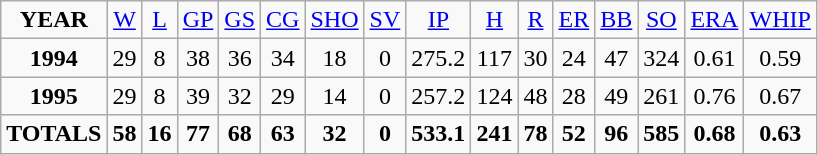<table class="wikitable">
<tr align=center>
<td><strong>YEAR</strong></td>
<td><a href='#'>W</a></td>
<td><a href='#'>L</a></td>
<td><a href='#'>GP</a></td>
<td><a href='#'>GS</a></td>
<td><a href='#'>CG</a></td>
<td><a href='#'>SHO</a></td>
<td><a href='#'>SV</a></td>
<td><a href='#'>IP</a></td>
<td><a href='#'>H</a></td>
<td><a href='#'>R</a></td>
<td><a href='#'>ER</a></td>
<td><a href='#'>BB</a></td>
<td><a href='#'>SO</a></td>
<td><a href='#'>ERA</a></td>
<td><a href='#'>WHIP</a></td>
</tr>
<tr align=center>
<td><strong>1994</strong></td>
<td>29</td>
<td>8</td>
<td>38</td>
<td>36</td>
<td>34</td>
<td>18</td>
<td>0</td>
<td>275.2</td>
<td>117</td>
<td>30</td>
<td>24</td>
<td>47</td>
<td>324</td>
<td>0.61</td>
<td>0.59</td>
</tr>
<tr align=center>
<td><strong>1995</strong></td>
<td>29</td>
<td>8</td>
<td>39</td>
<td>32</td>
<td>29</td>
<td>14</td>
<td>0</td>
<td>257.2</td>
<td>124</td>
<td>48</td>
<td>28</td>
<td>49</td>
<td>261</td>
<td>0.76</td>
<td>0.67</td>
</tr>
<tr align=center>
<td><strong>TOTALS</strong></td>
<td><strong>58</strong></td>
<td><strong>16</strong></td>
<td><strong>77</strong></td>
<td><strong>68</strong></td>
<td><strong>63</strong></td>
<td><strong>32</strong></td>
<td><strong>0</strong></td>
<td><strong>533.1</strong></td>
<td><strong>241</strong></td>
<td><strong>78</strong></td>
<td><strong>52</strong></td>
<td><strong>96</strong></td>
<td><strong>585</strong></td>
<td><strong>0.68</strong></td>
<td><strong>0.63</strong></td>
</tr>
</table>
